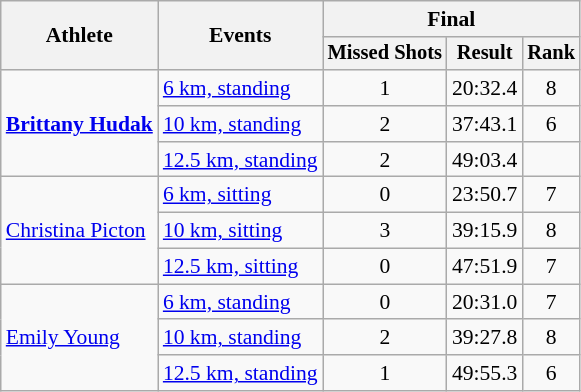<table class="wikitable" style="font-size:90%">
<tr>
<th rowspan="2">Athlete</th>
<th rowspan="2">Events</th>
<th colspan="5">Final</th>
</tr>
<tr style="font-size:95%">
<th>Missed Shots</th>
<th>Result</th>
<th>Rank</th>
</tr>
<tr align=center>
<td style="text-align:left;" rowspan="3"><strong><a href='#'>Brittany Hudak</a></strong></td>
<td align=left><a href='#'>6 km, standing</a></td>
<td>1</td>
<td>20:32.4</td>
<td>8</td>
</tr>
<tr align=center>
<td align=left><a href='#'>10 km, standing</a></td>
<td>2</td>
<td>37:43.1</td>
<td>6</td>
</tr>
<tr align=center>
<td align=left><a href='#'>12.5 km, standing</a></td>
<td>2</td>
<td>49:03.4</td>
<td></td>
</tr>
<tr align=center>
<td style="text-align:left;" rowspan="3"><a href='#'>Christina Picton</a></td>
<td align=left><a href='#'>6 km, sitting</a></td>
<td>0</td>
<td>23:50.7</td>
<td>7</td>
</tr>
<tr align=center>
<td align=left><a href='#'>10 km, sitting</a></td>
<td>3</td>
<td>39:15.9</td>
<td>8</td>
</tr>
<tr align=center>
<td align=left><a href='#'>12.5 km, sitting</a></td>
<td>0</td>
<td>47:51.9</td>
<td>7</td>
</tr>
<tr align=center>
<td style="text-align:left;" rowspan="3"><a href='#'>Emily Young</a></td>
<td align=left><a href='#'>6 km, standing</a></td>
<td>0</td>
<td>20:31.0</td>
<td>7</td>
</tr>
<tr align=center>
<td align=left><a href='#'>10 km, standing</a></td>
<td>2</td>
<td>39:27.8</td>
<td>8</td>
</tr>
<tr align=center>
<td align=left><a href='#'>12.5 km, standing</a></td>
<td>1</td>
<td>49:55.3</td>
<td>6</td>
</tr>
</table>
